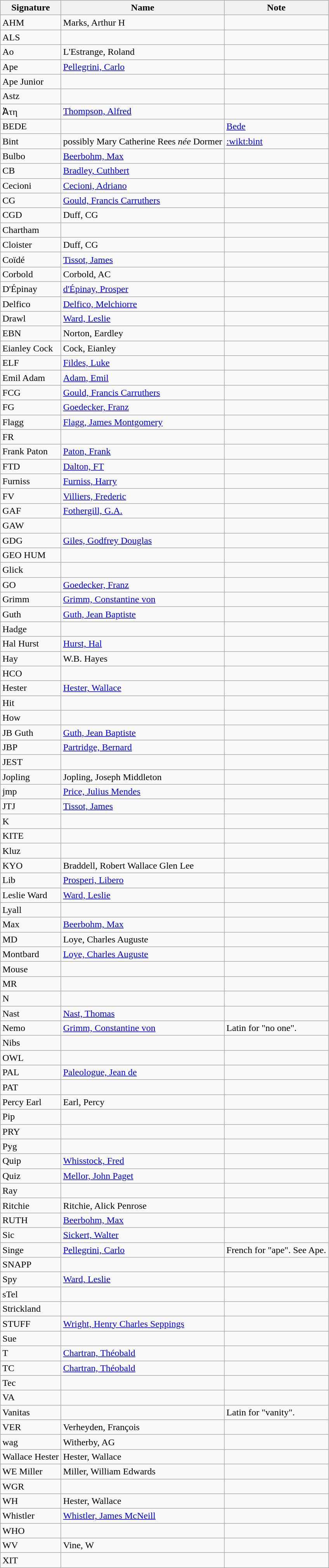<table class="wikitable sortable">
<tr>
<th>Signature</th>
<th>Name</th>
<th>Note</th>
</tr>
<tr>
<td>AHM</td>
<td>Marks, Arthur H</td>
<td></td>
</tr>
<tr>
<td>ALS</td>
<td></td>
<td></td>
</tr>
<tr>
<td>Ao</td>
<td>L'Estrange, Roland</td>
<td></td>
</tr>
<tr>
<td>Ape</td>
<td><a href='#'>Pellegrini, Carlo</a></td>
<td></td>
</tr>
<tr>
<td>Ape Junior</td>
<td></td>
<td></td>
</tr>
<tr>
<td>Astz</td>
<td></td>
<td></td>
</tr>
<tr>
<td>Ἀτη</td>
<td><a href='#'>Thompson, Alfred</a></td>
<td></td>
</tr>
<tr>
<td>BEDE</td>
<td></td>
<td><a href='#'>Bede</a></td>
</tr>
<tr>
<td>Bint</td>
<td>possibly Mary Catherine Rees <em>née</em> Dormer</td>
<td><a href='#'>:wikt:bint</a></td>
</tr>
<tr>
<td>Bulbo</td>
<td><a href='#'>Beerbohm, Max</a></td>
<td></td>
</tr>
<tr>
<td>CB</td>
<td><a href='#'>Bradley, Cuthbert</a></td>
<td></td>
</tr>
<tr>
<td>Cecioni</td>
<td><a href='#'>Cecioni, Adriano</a></td>
<td></td>
</tr>
<tr>
<td>CG</td>
<td><a href='#'>Gould, Francis Carruthers</a></td>
<td></td>
</tr>
<tr>
<td>CGD</td>
<td>Duff, CG</td>
<td></td>
</tr>
<tr>
<td>Chartham</td>
<td></td>
<td></td>
</tr>
<tr>
<td>Cloister</td>
<td>Duff, CG</td>
<td></td>
</tr>
<tr>
<td>Coïdé</td>
<td><a href='#'>Tissot, James</a></td>
<td></td>
</tr>
<tr>
<td>Corbold</td>
<td>Corbold, AC</td>
<td></td>
</tr>
<tr>
<td>D'Épinay</td>
<td><a href='#'>d'Épinay, Prosper</a></td>
<td></td>
</tr>
<tr>
<td>Delfico</td>
<td><a href='#'>Delfico, Melchiorre</a></td>
<td></td>
</tr>
<tr>
<td>Drawl</td>
<td><a href='#'>Ward, Leslie</a></td>
<td></td>
</tr>
<tr>
<td>EBN</td>
<td>Norton, Eardley</td>
<td></td>
</tr>
<tr>
<td>Eianley Cock</td>
<td>Cock, Eianley</td>
<td></td>
</tr>
<tr>
<td>ELF</td>
<td><a href='#'>Fildes, Luke</a></td>
<td></td>
</tr>
<tr>
<td>Emil Adam</td>
<td><a href='#'>Adam, Emil</a></td>
<td></td>
</tr>
<tr>
<td>FCG</td>
<td><a href='#'>Gould, Francis Carruthers</a></td>
<td></td>
</tr>
<tr>
<td>FG</td>
<td><a href='#'>Goedecker, Franz</a></td>
<td></td>
</tr>
<tr>
<td>Flagg</td>
<td><a href='#'>Flagg, James Montgomery</a></td>
<td></td>
</tr>
<tr>
<td>FR</td>
<td></td>
<td></td>
</tr>
<tr>
<td>Frank Paton</td>
<td><a href='#'>Paton, Frank</a></td>
<td></td>
</tr>
<tr>
<td>FTD</td>
<td><a href='#'>Dalton, FT</a></td>
<td></td>
</tr>
<tr>
<td>Furniss</td>
<td><a href='#'>Furniss, Harry</a></td>
<td></td>
</tr>
<tr>
<td>FV</td>
<td><a href='#'>Villiers, Frederic</a></td>
<td></td>
</tr>
<tr>
<td>GAF</td>
<td><a href='#'>Fothergill, G.A.</a></td>
<td></td>
</tr>
<tr>
<td>GAW</td>
<td></td>
<td></td>
</tr>
<tr>
<td>GDG</td>
<td><a href='#'>Giles, Godfrey Douglas</a></td>
<td></td>
</tr>
<tr>
<td>GEO HUM</td>
<td></td>
<td></td>
</tr>
<tr>
<td>Glick</td>
<td></td>
<td></td>
</tr>
<tr>
<td>GO</td>
<td><a href='#'>Goedecker, Franz</a></td>
<td></td>
</tr>
<tr>
<td>Grimm</td>
<td><a href='#'>Grimm, Constantine von</a></td>
<td></td>
</tr>
<tr>
<td>Guth</td>
<td><a href='#'>Guth, Jean Baptiste</a></td>
<td></td>
</tr>
<tr>
<td>Hadge</td>
<td></td>
<td></td>
</tr>
<tr>
<td>Hal Hurst</td>
<td><a href='#'>Hurst, Hal</a></td>
<td></td>
</tr>
<tr>
<td>Hay</td>
<td>W.B. Hayes</td>
<td></td>
</tr>
<tr>
<td>HCO</td>
<td></td>
<td></td>
</tr>
<tr>
<td>Hester</td>
<td><a href='#'>Hester, Wallace</a></td>
<td></td>
</tr>
<tr>
<td>Hit</td>
<td></td>
<td></td>
</tr>
<tr>
<td>How</td>
<td></td>
<td></td>
</tr>
<tr>
<td>JB Guth</td>
<td><a href='#'>Guth, Jean Baptiste</a></td>
<td></td>
</tr>
<tr>
<td>JBP</td>
<td><a href='#'>Partridge, Bernard</a></td>
<td></td>
</tr>
<tr>
<td>JEST</td>
<td></td>
<td></td>
</tr>
<tr>
<td>Jopling</td>
<td>Jopling, Joseph Middleton</td>
<td></td>
</tr>
<tr>
<td>jmp</td>
<td><a href='#'>Price, Julius Mendes</a></td>
<td></td>
</tr>
<tr>
<td>JTJ</td>
<td><a href='#'>Tissot, James</a></td>
<td></td>
</tr>
<tr>
<td>K</td>
<td></td>
<td></td>
</tr>
<tr>
<td>KITE</td>
<td></td>
<td></td>
</tr>
<tr>
<td>Kluz</td>
<td></td>
<td></td>
</tr>
<tr>
<td>KYO</td>
<td>Braddell, Robert Wallace Glen Lee</td>
<td></td>
</tr>
<tr>
<td>Lib</td>
<td><a href='#'>Prosperi, Libero</a></td>
<td></td>
</tr>
<tr>
<td>Leslie Ward</td>
<td><a href='#'>Ward, Leslie</a></td>
<td></td>
</tr>
<tr>
<td>Lyall</td>
<td></td>
<td></td>
</tr>
<tr>
<td>Max</td>
<td><a href='#'>Beerbohm, Max</a></td>
<td></td>
</tr>
<tr>
<td>MD</td>
<td>Loye, Charles Auguste</td>
<td></td>
</tr>
<tr>
<td>Montbard</td>
<td><a href='#'>Loye, Charles Auguste</a></td>
<td></td>
</tr>
<tr>
<td>Mouse</td>
<td></td>
<td></td>
</tr>
<tr>
<td>MR</td>
<td></td>
<td></td>
</tr>
<tr>
<td>N</td>
<td></td>
<td></td>
</tr>
<tr>
<td>Nast</td>
<td><a href='#'>Nast, Thomas</a></td>
<td></td>
</tr>
<tr>
<td>Nemo</td>
<td><a href='#'>Grimm, Constantine von</a></td>
<td>Latin for "no one".</td>
</tr>
<tr>
<td>Nibs</td>
<td></td>
<td></td>
</tr>
<tr>
<td>OWL</td>
<td></td>
<td></td>
</tr>
<tr>
<td>PAL</td>
<td><a href='#'>Paleologue, Jean de</a></td>
<td></td>
</tr>
<tr>
<td>PAT</td>
<td></td>
<td></td>
</tr>
<tr>
<td>Percy Earl</td>
<td>Earl, Percy</td>
<td></td>
</tr>
<tr>
<td>Pip</td>
<td></td>
<td></td>
</tr>
<tr>
<td>PRY</td>
<td></td>
<td></td>
</tr>
<tr>
<td>Pyg</td>
<td></td>
<td></td>
</tr>
<tr>
<td>Quip</td>
<td><a href='#'>Whisstock, Fred</a></td>
<td></td>
</tr>
<tr>
<td>Quiz</td>
<td><a href='#'>Mellor, John Paget</a></td>
<td></td>
</tr>
<tr>
<td>Ray</td>
<td></td>
<td></td>
</tr>
<tr>
<td>Ritchie</td>
<td>Ritchie, Alick Penrose</td>
<td></td>
</tr>
<tr>
<td>RUTH</td>
<td><a href='#'>Beerbohm, Max</a></td>
<td></td>
</tr>
<tr>
<td>Sic</td>
<td><a href='#'>Sickert, Walter</a></td>
<td></td>
</tr>
<tr>
<td>Singe</td>
<td><a href='#'>Pellegrini, Carlo</a></td>
<td>French for "ape". See Ape.</td>
</tr>
<tr>
<td>SNAPP</td>
<td></td>
<td></td>
</tr>
<tr>
<td>Spy</td>
<td><a href='#'>Ward, Leslie</a></td>
<td></td>
</tr>
<tr>
<td>sTel</td>
<td></td>
<td></td>
</tr>
<tr>
<td>Strickland</td>
<td></td>
<td></td>
</tr>
<tr>
<td>STUFF</td>
<td><a href='#'>Wright, Henry Charles Seppings</a></td>
<td></td>
</tr>
<tr>
<td>Sue</td>
<td></td>
<td></td>
</tr>
<tr>
<td>T</td>
<td><a href='#'>Chartran, Théobald</a></td>
<td></td>
</tr>
<tr>
<td>TC</td>
<td><a href='#'>Chartran, Théobald</a></td>
<td></td>
</tr>
<tr>
<td>Tec</td>
<td></td>
<td></td>
</tr>
<tr>
<td>VA</td>
<td></td>
<td></td>
</tr>
<tr>
<td>Vanitas</td>
<td></td>
<td>Latin for "vanity".</td>
</tr>
<tr>
<td>VER</td>
<td>Verheyden, François</td>
<td></td>
</tr>
<tr>
<td>wag</td>
<td>Witherby, AG</td>
<td></td>
</tr>
<tr>
<td>Wallace Hester</td>
<td>Hester, Wallace</td>
<td></td>
</tr>
<tr>
<td>WE Miller</td>
<td>Miller, William Edwards</td>
<td></td>
</tr>
<tr>
<td>WGR</td>
<td></td>
<td></td>
</tr>
<tr>
<td>WH</td>
<td>Hester, Wallace</td>
<td></td>
</tr>
<tr>
<td>Whistler</td>
<td><a href='#'>Whistler, James McNeill</a></td>
<td></td>
</tr>
<tr>
<td>WHO</td>
<td></td>
<td></td>
</tr>
<tr>
<td>WV</td>
<td>Vine, W</td>
<td></td>
</tr>
<tr>
<td>XIT</td>
<td></td>
<td></td>
</tr>
</table>
